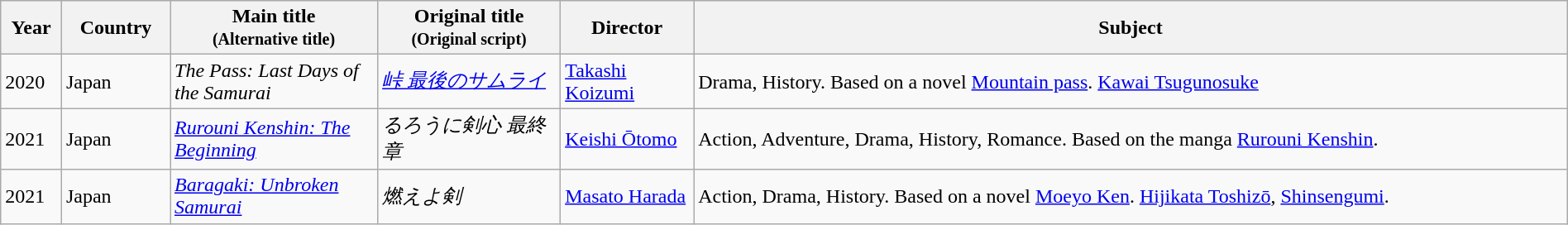<table class="wikitable sortable" style="width:100%;">
<tr>
<th>Year</th>
<th width= 80>Country</th>
<th class="unsortable" style="width:160px;">Main title<br><small>(Alternative title)</small></th>
<th class="unsortable" style="width:140px;">Original title<br><small>(Original script)</small></th>
<th width=100>Director</th>
<th class="unsortable">Subject</th>
</tr>
<tr>
<td>2020</td>
<td>Japan</td>
<td><em>The Pass: Last Days of the Samurai</em></td>
<td><em><a href='#'>峠 最後のサムライ</a></em></td>
<td><a href='#'>Takashi Koizumi</a></td>
<td>Drama, History. Based on a novel <a href='#'>Mountain pass</a>. <a href='#'>Kawai Tsugunosuke</a></td>
</tr>
<tr>
<td>2021</td>
<td>Japan</td>
<td><em><a href='#'>Rurouni Kenshin: The Beginning</a></em></td>
<td><em>るろうに剣心 最終章</em></td>
<td><a href='#'>Keishi Ōtomo</a></td>
<td>Action, Adventure, Drama, History, Romance. Based on the manga <a href='#'>Rurouni Kenshin</a>.</td>
</tr>
<tr>
<td>2021</td>
<td>Japan</td>
<td><em><a href='#'>Baragaki: Unbroken Samurai</a></em></td>
<td><em>燃えよ剣</em></td>
<td><a href='#'>Masato Harada</a></td>
<td>Action, Drama, History. Based on a novel <a href='#'>Moeyo Ken</a>. <a href='#'>Hijikata Toshizō</a>, <a href='#'>Shinsengumi</a>.</td>
</tr>
</table>
